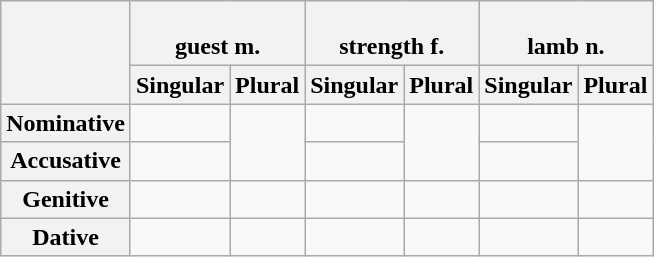<table class="wikitable">
<tr>
<th rowspan="2"></th>
<th colspan="2"><em></em><br>guest m.</th>
<th colspan="2"><em></em><br>strength f.</th>
<th colspan="2"><em></em><br>lamb n.</th>
</tr>
<tr>
<th>Singular</th>
<th>Plural</th>
<th>Singular</th>
<th>Plural</th>
<th>Singular</th>
<th>Plural</th>
</tr>
<tr>
<th>Nominative</th>
<td><em></em></td>
<td rowspan="2"><em></em></td>
<td><em></em></td>
<td rowspan="2"><em></em></td>
<td><em></em></td>
<td rowspan="2"><em></em></td>
</tr>
<tr>
<th>Accusative</th>
<td><em></em></td>
<td><em></em></td>
<td><em></em></td>
</tr>
<tr>
<th>Genitive</th>
<td><em></em></td>
<td><em></em></td>
<td><em></em></td>
<td><em></em></td>
<td><em></em></td>
<td><em></em></td>
</tr>
<tr>
<th>Dative</th>
<td><em></em></td>
<td><em></em></td>
<td><em></em></td>
<td><em></em></td>
<td><em></em></td>
<td><em></em></td>
</tr>
</table>
